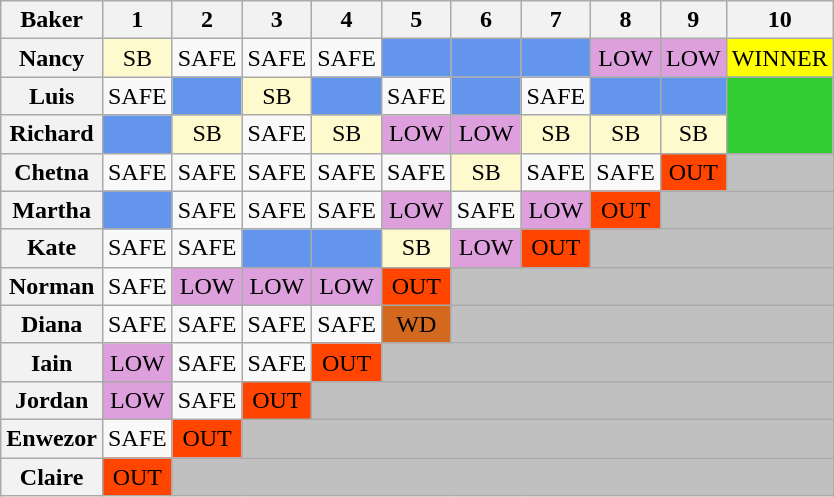<table class="wikitable" style="text-align:center">
<tr>
<th scope="col">Baker</th>
<th scope="col">1</th>
<th scope="col">2</th>
<th scope="col">3</th>
<th scope="col">4</th>
<th scope="col">5</th>
<th scope="col">6</th>
<th scope="col">7</th>
<th scope="col">8</th>
<th scope="col">9</th>
<th scope="col">10</th>
</tr>
<tr>
<th scope="row">Nancy</th>
<td style="background:LemonChiffon;">SB</td>
<td>SAFE</td>
<td>SAFE</td>
<td>SAFE</td>
<td style="background:CornFlowerBlue;"></td>
<td style="background:CornFlowerBlue;"></td>
<td style="background:CornFlowerBlue;"></td>
<td style="background:Plum;">LOW</td>
<td style="background:Plum;">LOW</td>
<td style="background:Yellow;">WINNER</td>
</tr>
<tr>
<th scope="row">Luis</th>
<td>SAFE</td>
<td style="background:CornflowerBlue;"></td>
<td style="background:LemonChiffon;">SB</td>
<td style="background:CornflowerBlue;"></td>
<td>SAFE</td>
<td style="background:CornflowerBlue;"></td>
<td>SAFE</td>
<td style="background:CornflowerBlue;"></td>
<td style="background:CornflowerBlue;"></td>
<td rowspan="2" style="background:LimeGreen;"></td>
</tr>
<tr>
<th scope="row">Richard</th>
<td style="background:CornflowerBlue;"></td>
<td style="background:LemonChiffon;">SB</td>
<td>SAFE</td>
<td style="background:LemonChiffon;">SB</td>
<td style="background:plum;">LOW</td>
<td style="background:plum;">LOW</td>
<td style="background:LemonChiffon;">SB</td>
<td style="background:LemonChiffon;">SB</td>
<td style="background:LemonChiffon;">SB</td>
</tr>
<tr>
<th scope="row">Chetna</th>
<td>SAFE</td>
<td>SAFE</td>
<td>SAFE</td>
<td>SAFE</td>
<td>SAFE</td>
<td style="background:LemonChiffon;">SB</td>
<td>SAFE</td>
<td>SAFE</td>
<td style="background:OrangeRed;">OUT</td>
<td style="background:Silver;"></td>
</tr>
<tr>
<th scope="row">Martha</th>
<td style="background:CornFlowerBlue;"></td>
<td>SAFE</td>
<td>SAFE</td>
<td>SAFE</td>
<td style="background:plum;">LOW</td>
<td>SAFE</td>
<td style="background:Plum;">LOW</td>
<td style="background:OrangeRed;">OUT</td>
<td colspan="2" style="background:Silver;"></td>
</tr>
<tr>
<th scope="row">Kate</th>
<td>SAFE</td>
<td>SAFE</td>
<td style="background:CornflowerBlue;"></td>
<td style="background:CornflowerBlue;"></td>
<td style="background:LemonChiffon;">SB</td>
<td style="background:plum;">LOW</td>
<td style="background:OrangeRed;">OUT</td>
<td colspan="3" style="background:Silver;"></td>
</tr>
<tr>
<th scope="row">Norman</th>
<td>SAFE</td>
<td style="background:plum;">LOW</td>
<td style="background:plum;">LOW</td>
<td style="background:plum;">LOW</td>
<td style="background:OrangeRed;">OUT</td>
<td colspan="5" style="background:Silver;"></td>
</tr>
<tr>
<th scope="row">Diana</th>
<td>SAFE</td>
<td>SAFE</td>
<td>SAFE</td>
<td>SAFE</td>
<td style="background:Chocolate;">WD</td>
<td colspan="5" style="background:Silver;"></td>
</tr>
<tr>
<th scope="row">Iain</th>
<td style="background:Plum;">LOW</td>
<td>SAFE</td>
<td>SAFE</td>
<td style="background:OrangeRed;">OUT</td>
<td colspan="6" style="background:Silver;"></td>
</tr>
<tr>
<th scope="row">Jordan</th>
<td style="background:Plum;">LOW</td>
<td>SAFE</td>
<td style="background:OrangeRed;">OUT</td>
<td colspan="7" style="background:Silver;"></td>
</tr>
<tr>
<th scope="row">Enwezor</th>
<td>SAFE</td>
<td style="background:OrangeRed;">OUT</td>
<td colspan="8" style="background:Silver;"></td>
</tr>
<tr>
<th scope="row">Claire</th>
<td style="background:OrangeRed;">OUT</td>
<td colspan="9" style="background:Silver;"></td>
</tr>
</table>
